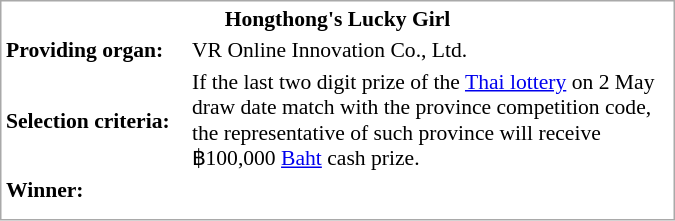<table style="border-spacing: 2px; border: 1px solid darkgray; font-size: 90%; width: 450px;">
<tr>
<td colspan="3" align="center"><strong>Hongthong's Lucky Girl</strong></td>
</tr>
<tr>
<td width=120px><strong>Providing organ:</strong></td>
<td>VR Online Innovation Co., Ltd.</td>
</tr>
<tr>
<td><strong>Selection criteria:</strong></td>
<td>If the last two digit prize of the <a href='#'>Thai lottery</a> on 2 May draw date match with the province competition code, the representative of such province will receive ฿100,000 <a href='#'>Baht</a> cash prize.</td>
</tr>
<tr>
<td><strong>Winner:</strong></td>
<td><strong></strong></td>
</tr>
<tr>
<td></td>
</tr>
<tr>
<td></td>
</tr>
</table>
